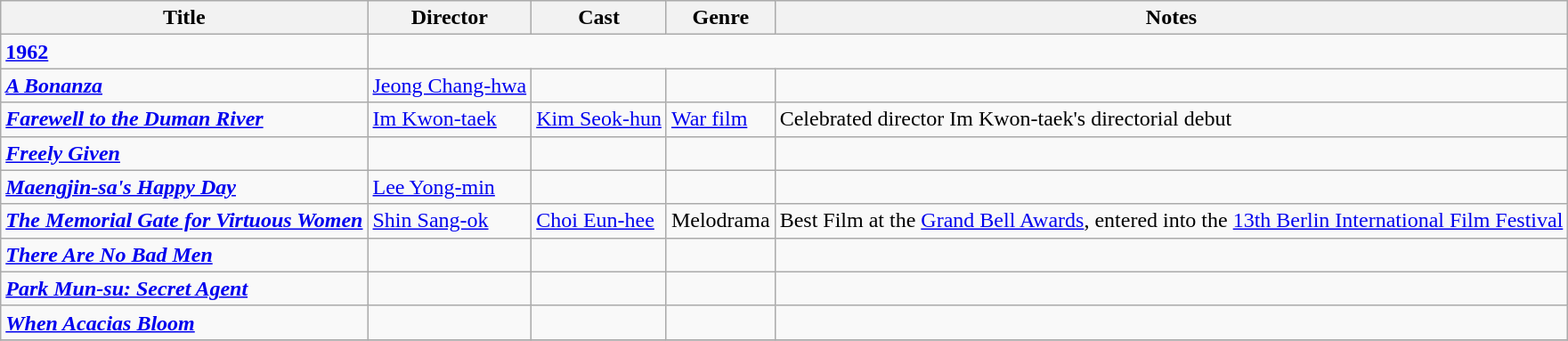<table class="wikitable">
<tr>
<th>Title</th>
<th>Director</th>
<th>Cast</th>
<th>Genre</th>
<th>Notes</th>
</tr>
<tr>
<td><strong><a href='#'>1962</a></strong></td>
</tr>
<tr>
<td><strong><em><a href='#'>A Bonanza</a></em></strong></td>
<td><a href='#'>Jeong Chang-hwa</a></td>
<td></td>
<td></td>
<td></td>
</tr>
<tr>
<td><strong><em><a href='#'>Farewell to the Duman River</a></em></strong></td>
<td><a href='#'>Im Kwon-taek</a></td>
<td><a href='#'>Kim Seok-hun</a></td>
<td><a href='#'>War film</a></td>
<td>Celebrated director Im Kwon-taek's directorial debut</td>
</tr>
<tr>
<td><strong><em><a href='#'>Freely Given</a></em></strong></td>
<td></td>
<td></td>
<td></td>
<td></td>
</tr>
<tr>
<td><strong><em><a href='#'>Maengjin-sa's Happy Day</a></em></strong></td>
<td><a href='#'>Lee Yong-min</a></td>
<td></td>
<td></td>
<td></td>
</tr>
<tr>
<td><strong><em><a href='#'>The Memorial Gate for Virtuous Women</a></em></strong></td>
<td><a href='#'>Shin Sang-ok</a></td>
<td><a href='#'>Choi Eun-hee</a></td>
<td>Melodrama</td>
<td>Best Film at the <a href='#'>Grand Bell Awards</a>, entered into the <a href='#'>13th Berlin International Film Festival</a></td>
</tr>
<tr>
<td><strong><em><a href='#'>There Are No Bad Men</a></em></strong></td>
<td></td>
<td></td>
<td></td>
<td></td>
</tr>
<tr>
<td><strong><em><a href='#'>Park Mun-su: Secret Agent</a></em></strong></td>
<td></td>
<td></td>
<td></td>
<td></td>
</tr>
<tr>
<td><strong><em><a href='#'>When Acacias Bloom</a></em></strong></td>
<td></td>
<td></td>
<td></td>
<td></td>
</tr>
<tr>
</tr>
</table>
